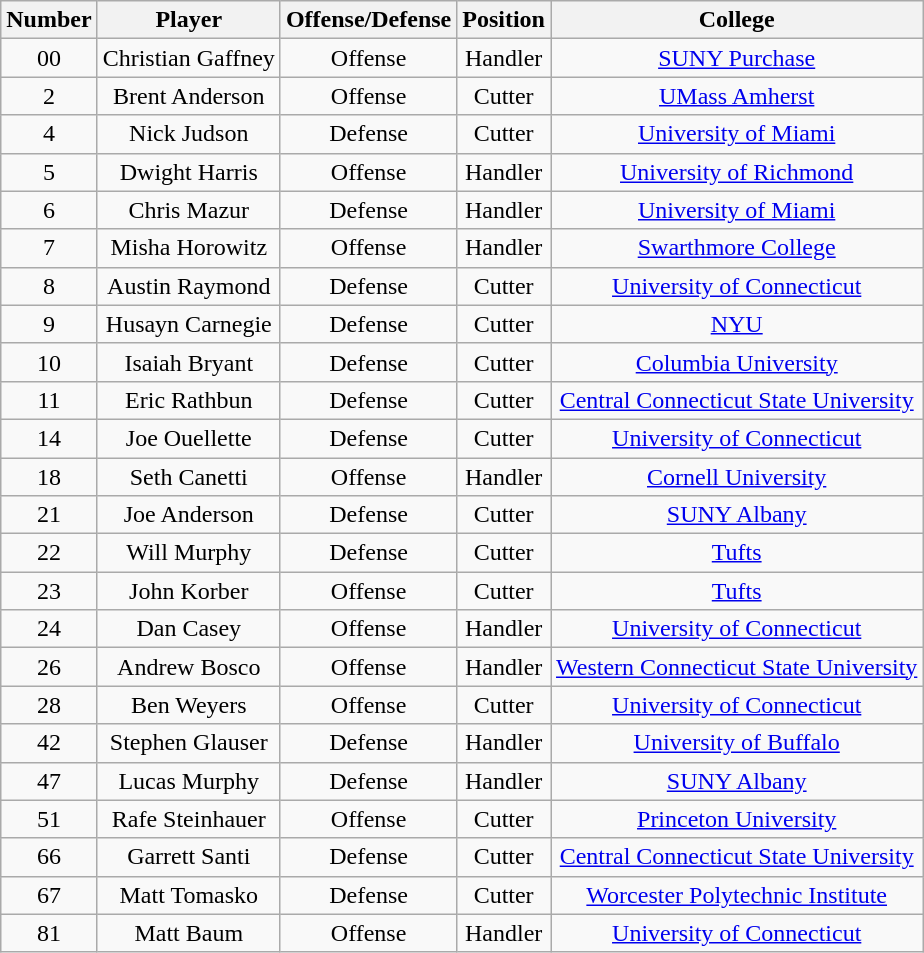<table class="wikitable">
<tr>
<th>Number</th>
<th>Player</th>
<th>Offense/Defense</th>
<th>Position</th>
<th>College</th>
</tr>
<tr style="background:#ffddoo; text-align:center;">
<td>00</td>
<td>Christian Gaffney</td>
<td>Offense</td>
<td>Handler</td>
<td><a href='#'>SUNY Purchase</a></td>
</tr>
<tr style="background:#ffddoo; text-align:center;">
<td>2</td>
<td>Brent Anderson</td>
<td>Offense</td>
<td>Cutter</td>
<td><a href='#'>UMass Amherst</a></td>
</tr>
<tr style="background:#ffddoo; text-align:center;">
<td>4</td>
<td>Nick Judson</td>
<td>Defense</td>
<td>Cutter</td>
<td><a href='#'>University of Miami</a></td>
</tr>
<tr style="background:#ffddoo; text-align:center;">
<td>5</td>
<td>Dwight Harris</td>
<td>Offense</td>
<td>Handler</td>
<td><a href='#'>University of Richmond</a></td>
</tr>
<tr style="background:#ffddoo; text-align:center;">
<td>6</td>
<td>Chris Mazur</td>
<td>Defense</td>
<td>Handler</td>
<td><a href='#'>University of Miami</a></td>
</tr>
<tr style="background:#ffddoo; text-align:center;">
<td>7</td>
<td>Misha Horowitz</td>
<td>Offense</td>
<td>Handler</td>
<td><a href='#'>Swarthmore College</a></td>
</tr>
<tr style="background:#ffddoo; text-align:center;">
<td>8</td>
<td>Austin Raymond</td>
<td>Defense</td>
<td>Cutter</td>
<td><a href='#'>University of Connecticut</a></td>
</tr>
<tr style="background:#ffddoo; text-align:center;">
<td>9</td>
<td>Husayn Carnegie</td>
<td>Defense</td>
<td>Cutter</td>
<td><a href='#'>NYU</a></td>
</tr>
<tr style="background:#ffddoo; text-align:center;">
<td>10</td>
<td>Isaiah Bryant</td>
<td>Defense</td>
<td>Cutter</td>
<td><a href='#'>Columbia University</a></td>
</tr>
<tr style="background:#ffddoo; text-align:center;">
<td>11</td>
<td>Eric Rathbun</td>
<td>Defense</td>
<td>Cutter</td>
<td><a href='#'>Central Connecticut State University</a></td>
</tr>
<tr style="background:#ffddoo; text-align:center;">
<td>14</td>
<td>Joe Ouellette</td>
<td>Defense</td>
<td>Cutter</td>
<td><a href='#'>University of Connecticut</a></td>
</tr>
<tr style="background:#ffddoo; text-align:center;">
<td>18</td>
<td>Seth Canetti</td>
<td>Offense</td>
<td>Handler</td>
<td><a href='#'>Cornell University</a></td>
</tr>
<tr style="background:#ffddoo; text-align:center;">
<td>21</td>
<td>Joe Anderson</td>
<td>Defense</td>
<td>Cutter</td>
<td><a href='#'>SUNY Albany</a></td>
</tr>
<tr style="background:#ffddoo; text-align:center;">
<td>22</td>
<td>Will Murphy</td>
<td>Defense</td>
<td>Cutter</td>
<td><a href='#'>Tufts</a></td>
</tr>
<tr style="background:#ffddoo; text-align:center;">
<td>23</td>
<td>John Korber</td>
<td>Offense</td>
<td>Cutter</td>
<td><a href='#'>Tufts</a></td>
</tr>
<tr style="background:#ffddoo; text-align:center;">
<td>24</td>
<td>Dan Casey</td>
<td>Offense</td>
<td>Handler</td>
<td><a href='#'>University of Connecticut</a></td>
</tr>
<tr style="background:#ffddoo; text-align:center;">
<td>26</td>
<td>Andrew Bosco</td>
<td>Offense</td>
<td>Handler</td>
<td><a href='#'>Western Connecticut State University</a></td>
</tr>
<tr style="background:#ffddoo; text-align:center;">
<td>28</td>
<td>Ben Weyers</td>
<td>Offense</td>
<td>Cutter</td>
<td><a href='#'>University of Connecticut</a></td>
</tr>
<tr style="background:#ffddoo; text-align:center;">
<td>42</td>
<td>Stephen Glauser</td>
<td>Defense</td>
<td>Handler</td>
<td><a href='#'>University of Buffalo</a></td>
</tr>
<tr style="background:#ffddoo; text-align:center;">
<td>47</td>
<td>Lucas Murphy</td>
<td>Defense</td>
<td>Handler</td>
<td><a href='#'>SUNY Albany</a></td>
</tr>
<tr style="background:#ffddoo; text-align:center;">
<td>51</td>
<td>Rafe Steinhauer</td>
<td>Offense</td>
<td>Cutter</td>
<td><a href='#'>Princeton University</a></td>
</tr>
<tr style="background:#ffddoo; text-align:center;">
<td>66</td>
<td>Garrett Santi</td>
<td>Defense</td>
<td>Cutter</td>
<td><a href='#'>Central Connecticut State University</a></td>
</tr>
<tr style="background:#ffddoo; text-align:center;">
<td>67</td>
<td>Matt Tomasko</td>
<td>Defense</td>
<td>Cutter</td>
<td><a href='#'>Worcester Polytechnic Institute</a></td>
</tr>
<tr style="background:#ffddoo; text-align:center;">
<td>81</td>
<td>Matt Baum</td>
<td>Offense</td>
<td>Handler</td>
<td><a href='#'>University of Connecticut</a></td>
</tr>
</table>
